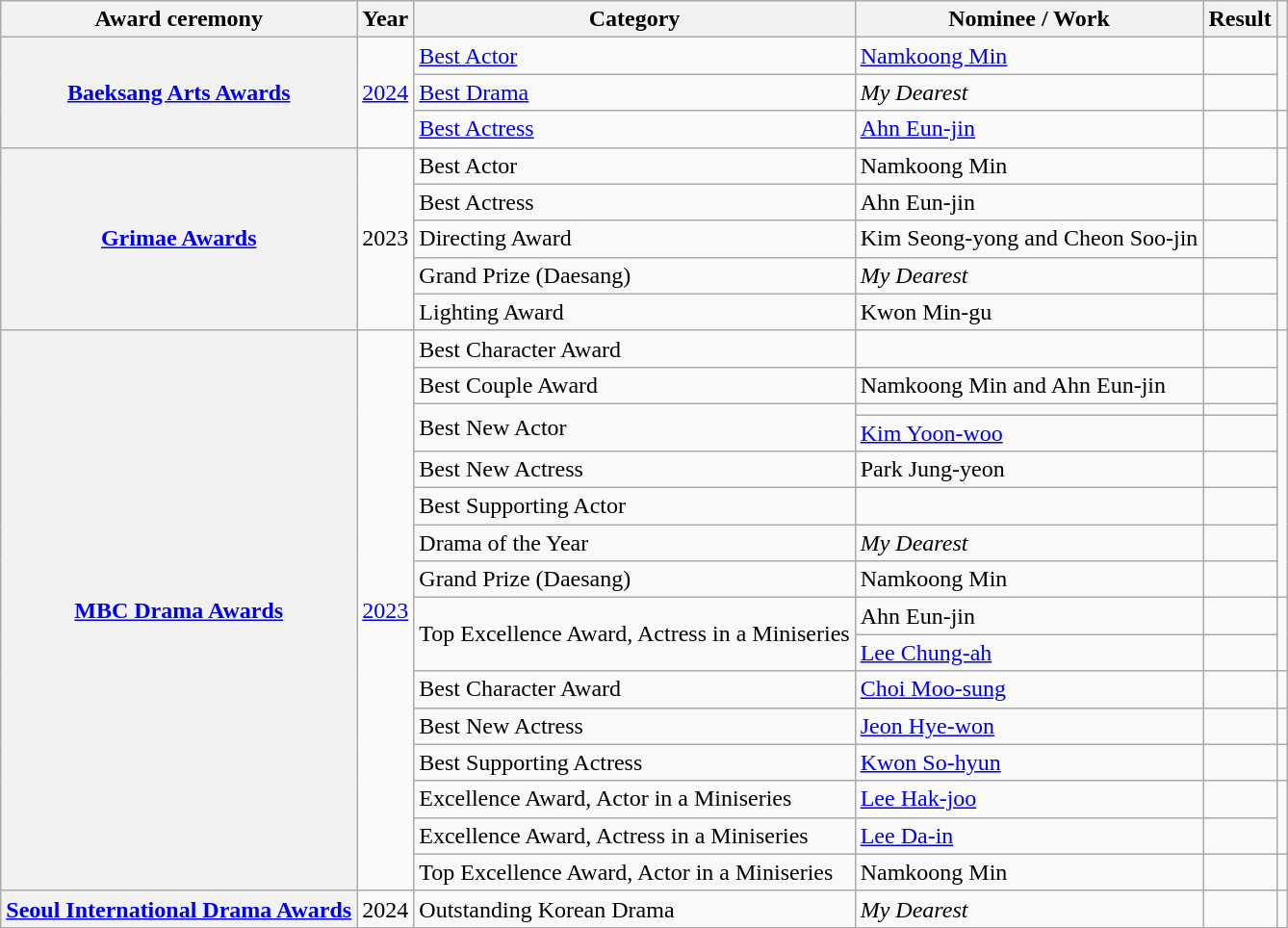<table class="wikitable plainrowheaders sortable">
<tr>
<th scope="col">Award ceremony </th>
<th scope="col">Year</th>
<th scope="col">Category </th>
<th scope="col">Nominee / Work</th>
<th scope="col">Result</th>
<th scope="col" class="unsortable"></th>
</tr>
<tr>
<th scope="row" rowspan="3"><a href='#'>Baeksang Arts Awards</a></th>
<td rowspan="3" style="text-align:center"><a href='#'>2024</a></td>
<td><a href='#'>Best Actor</a></td>
<td><a href='#'>Namkoong Min</a></td>
<td></td>
<td rowspan="2" style="text-align:center"></td>
</tr>
<tr>
<td><a href='#'>Best Drama</a></td>
<td><em>My Dearest</em></td>
<td></td>
</tr>
<tr>
<td><a href='#'>Best Actress</a></td>
<td><a href='#'>Ahn Eun-jin</a></td>
<td></td>
<td style="text-align:center"></td>
</tr>
<tr>
<th scope="row" rowspan="5"><a href='#'>Grimae Awards</a></th>
<td rowspan="5" style="text-align:center">2023</td>
<td>Best Actor</td>
<td>Namkoong Min</td>
<td></td>
<td rowspan="5" style="text-align:center"></td>
</tr>
<tr>
<td>Best Actress</td>
<td>Ahn Eun-jin</td>
<td></td>
</tr>
<tr>
<td>Directing Award</td>
<td>Kim Seong-yong and Cheon Soo-jin</td>
<td></td>
</tr>
<tr>
<td>Grand Prize (Daesang)</td>
<td><em>My Dearest</em></td>
<td></td>
</tr>
<tr>
<td>Lighting Award</td>
<td>Kwon Min-gu</td>
<td></td>
</tr>
<tr>
<th scope="row" rowspan="16"><a href='#'>MBC Drama Awards</a></th>
<td rowspan="16" style="text-align:center"><a href='#'>2023</a></td>
<td>Best Character Award</td>
<td></td>
<td></td>
<td rowspan="8" style="text-align:center"></td>
</tr>
<tr>
<td>Best Couple Award</td>
<td>Namkoong Min and Ahn Eun-jin</td>
<td></td>
</tr>
<tr>
<td rowspan="2" style="text-align:left">Best New Actor</td>
<td></td>
<td></td>
</tr>
<tr>
<td><a href='#'>Kim Yoon-woo</a></td>
<td></td>
</tr>
<tr>
<td>Best New Actress</td>
<td>Park Jung-yeon</td>
<td></td>
</tr>
<tr>
<td>Best Supporting Actor</td>
<td></td>
<td></td>
</tr>
<tr>
<td>Drama of the Year</td>
<td><em>My Dearest</em></td>
<td></td>
</tr>
<tr>
<td>Grand Prize (Daesang)</td>
<td>Namkoong Min</td>
<td></td>
</tr>
<tr>
<td rowspan="2">Top Excellence Award, Actress in a Miniseries</td>
<td>Ahn Eun-jin</td>
<td></td>
<td rowspan="2" style="text-align:center"></td>
</tr>
<tr>
<td><a href='#'>Lee Chung-ah</a></td>
<td></td>
</tr>
<tr>
<td>Best Character Award</td>
<td><a href='#'>Choi Moo-sung</a></td>
<td></td>
<td style="text-align:center"></td>
</tr>
<tr>
<td>Best New Actress</td>
<td><a href='#'>Jeon Hye-won</a></td>
<td></td>
<td style="text-align:center"></td>
</tr>
<tr>
<td>Best Supporting Actress</td>
<td><a href='#'>Kwon So-hyun</a></td>
<td></td>
<td style="text-align:center"></td>
</tr>
<tr>
<td>Excellence Award, Actor in a Miniseries</td>
<td><a href='#'>Lee Hak-joo</a></td>
<td></td>
<td rowspan="2" style="text-align:center"></td>
</tr>
<tr>
<td>Excellence Award, Actress in a Miniseries</td>
<td><a href='#'>Lee Da-in</a></td>
<td></td>
</tr>
<tr>
<td>Top Excellence Award, Actor in a Miniseries</td>
<td>Namkoong Min</td>
<td></td>
<td style="text-align:center"></td>
</tr>
<tr>
<th scope="row"><a href='#'>Seoul International Drama Awards</a></th>
<td style="text-align:center">2024</td>
<td>Outstanding Korean Drama</td>
<td><em>My Dearest</em></td>
<td></td>
<td style="text-align:center"></td>
</tr>
<tr>
</tr>
</table>
